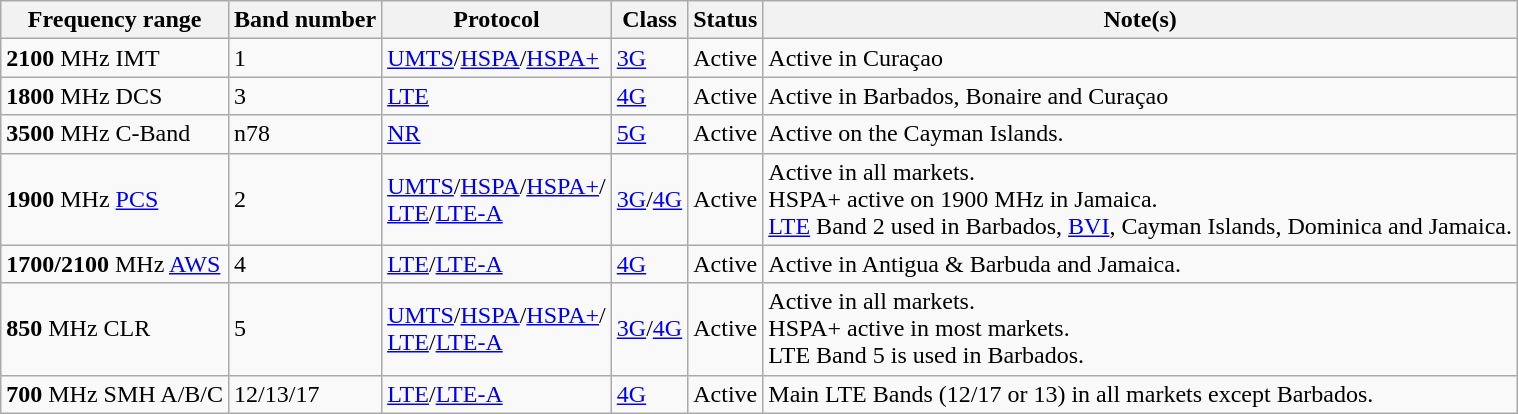<table class="wikitable sortable">
<tr>
<th>Frequency range</th>
<th>Band number</th>
<th>Protocol</th>
<th>Class</th>
<th>Status</th>
<th>Note(s)</th>
</tr>
<tr>
<td><strong>2100</strong> MHz IMT</td>
<td>1</td>
<td><a href='#'>UMTS</a>/<a href='#'>HSPA</a>/<a href='#'>HSPA+</a></td>
<td><a href='#'>3G</a></td>
<td>Active</td>
<td>Active in Curaçao</td>
</tr>
<tr>
<td><strong>1800</strong> MHz DCS</td>
<td>3</td>
<td><a href='#'>LTE</a></td>
<td><a href='#'>4G</a></td>
<td>Active</td>
<td>Active in Barbados, Bonaire and Curaçao</td>
</tr>
<tr>
<td><strong>3500</strong> MHz C-Band</td>
<td>n78</td>
<td><a href='#'>NR</a></td>
<td><a href='#'>5G</a></td>
<td>Active</td>
<td>Active on the Cayman Islands.</td>
</tr>
<tr>
<td><strong>1900</strong> MHz <a href='#'>PCS</a></td>
<td>2</td>
<td><a href='#'>UMTS</a>/<a href='#'>HSPA</a>/<a href='#'>HSPA+</a>/<br><a href='#'>LTE</a>/<a href='#'>LTE-A</a></td>
<td><a href='#'>3G</a>/<a href='#'>4G</a></td>
<td>Active</td>
<td>Active in all markets.<br>HSPA+ active on 1900 MHz in Jamaica.<br><a href='#'>LTE</a> Band 2 used in Barbados, <a href='#'>BVI</a>, Cayman Islands, Dominica and Jamaica.</td>
</tr>
<tr>
<td><strong>1700/2100</strong> MHz <a href='#'>AWS</a></td>
<td>4</td>
<td><a href='#'>LTE</a>/<a href='#'>LTE-A</a></td>
<td><a href='#'>4G</a></td>
<td>Active</td>
<td>Active in Antigua & Barbuda and Jamaica.</td>
</tr>
<tr>
<td><strong>850</strong> MHz CLR</td>
<td>5</td>
<td><a href='#'>UMTS</a>/<a href='#'>HSPA</a>/<a href='#'>HSPA+</a>/<br><a href='#'>LTE</a>/<a href='#'>LTE-A</a></td>
<td><a href='#'>3G</a>/<a href='#'>4G</a></td>
<td>Active</td>
<td>Active in all markets.<br>HSPA+ active in most markets.<br>LTE Band 5 is used in Barbados.</td>
</tr>
<tr>
<td><strong>700</strong> MHz SMH A/B/C</td>
<td>12/13/17</td>
<td><a href='#'>LTE</a>/<a href='#'>LTE-A</a></td>
<td><a href='#'>4G</a></td>
<td>Active</td>
<td>Main LTE Bands (12/17 or 13) in all markets except Barbados.</td>
</tr>
</table>
